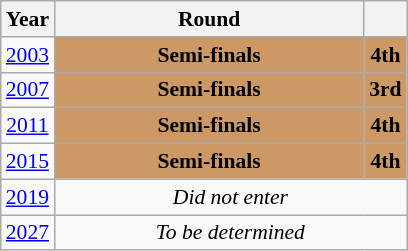<table class="wikitable" style="text-align: center; font-size:90%">
<tr>
<th>Year</th>
<th style="width:200px">Round</th>
<th></th>
</tr>
<tr>
<td><a href='#'>2003</a></td>
<td bgcolor="cc9966"><strong>Semi-finals</strong></td>
<td bgcolor="cc9966"><strong>4th</strong></td>
</tr>
<tr>
<td><a href='#'>2007</a></td>
<td bgcolor="cc9966"><strong>Semi-finals</strong></td>
<td bgcolor="cc9966"><strong>3rd</strong></td>
</tr>
<tr>
<td><a href='#'>2011</a></td>
<td bgcolor="cc9966"><strong>Semi-finals</strong></td>
<td bgcolor="cc9966"><strong>4th</strong></td>
</tr>
<tr>
<td><a href='#'>2015</a></td>
<td bgcolor="cc9966"><strong>Semi-finals</strong></td>
<td bgcolor="cc9966"><strong>4th</strong></td>
</tr>
<tr>
<td><a href='#'>2019</a></td>
<td colspan="2"><em>Did not enter</em></td>
</tr>
<tr>
<td><a href='#'>2027</a></td>
<td colspan="2"><em>To be determined</em></td>
</tr>
</table>
